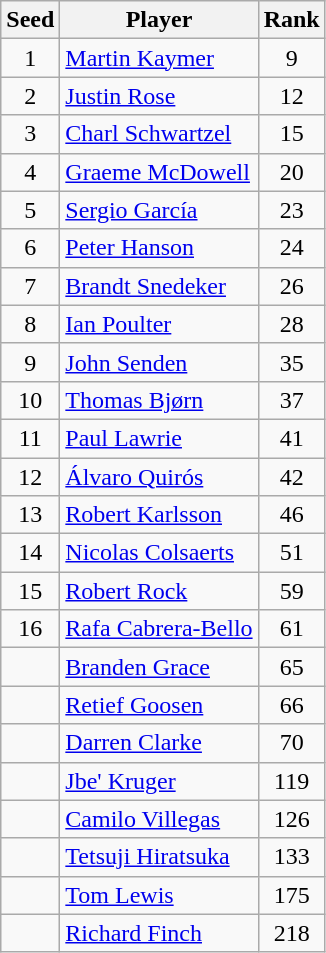<table class=wikitable>
<tr>
<th>Seed</th>
<th>Player</th>
<th>Rank</th>
</tr>
<tr>
<td align=center>1</td>
<td> <a href='#'>Martin Kaymer</a></td>
<td align=center>9</td>
</tr>
<tr>
<td align=center>2</td>
<td> <a href='#'>Justin Rose</a></td>
<td align=center>12</td>
</tr>
<tr>
<td align=center>3</td>
<td> <a href='#'>Charl Schwartzel</a></td>
<td align=center>15</td>
</tr>
<tr>
<td align=center>4</td>
<td> <a href='#'>Graeme McDowell</a></td>
<td align=center>20</td>
</tr>
<tr>
<td align=center>5</td>
<td> <a href='#'>Sergio García</a></td>
<td align=center>23</td>
</tr>
<tr>
<td align=center>6</td>
<td> <a href='#'>Peter Hanson</a></td>
<td align=center>24</td>
</tr>
<tr>
<td align=center>7</td>
<td> <a href='#'>Brandt Snedeker</a></td>
<td align=center>26</td>
</tr>
<tr>
<td align=center>8</td>
<td> <a href='#'>Ian Poulter</a></td>
<td align=center>28</td>
</tr>
<tr>
<td align=center>9</td>
<td> <a href='#'>John Senden</a></td>
<td align=center>35</td>
</tr>
<tr>
<td align=center>10</td>
<td> <a href='#'>Thomas Bjørn</a></td>
<td align=center>37</td>
</tr>
<tr>
<td align=center>11</td>
<td> <a href='#'>Paul Lawrie</a></td>
<td align=center>41</td>
</tr>
<tr>
<td align=center>12</td>
<td> <a href='#'>Álvaro Quirós</a></td>
<td align=center>42</td>
</tr>
<tr>
<td align=center>13</td>
<td> <a href='#'>Robert Karlsson</a></td>
<td align=center>46</td>
</tr>
<tr>
<td align=center>14</td>
<td> <a href='#'>Nicolas Colsaerts</a></td>
<td align=center>51</td>
</tr>
<tr>
<td align=center>15</td>
<td> <a href='#'>Robert Rock</a></td>
<td align=center>59</td>
</tr>
<tr>
<td align=center>16</td>
<td> <a href='#'>Rafa Cabrera-Bello</a></td>
<td align=center>61</td>
</tr>
<tr>
<td></td>
<td> <a href='#'>Branden Grace</a></td>
<td align=center>65</td>
</tr>
<tr>
<td></td>
<td> <a href='#'>Retief Goosen</a></td>
<td align=center>66</td>
</tr>
<tr>
<td></td>
<td> <a href='#'>Darren Clarke</a></td>
<td align=center>70</td>
</tr>
<tr>
<td></td>
<td> <a href='#'>Jbe' Kruger</a></td>
<td align=center>119</td>
</tr>
<tr>
<td></td>
<td> <a href='#'>Camilo Villegas</a></td>
<td align=center>126</td>
</tr>
<tr>
<td></td>
<td> <a href='#'>Tetsuji Hiratsuka</a></td>
<td align=center>133</td>
</tr>
<tr>
<td></td>
<td> <a href='#'>Tom Lewis</a></td>
<td align=center>175</td>
</tr>
<tr>
<td></td>
<td> <a href='#'>Richard Finch</a></td>
<td align=center>218</td>
</tr>
</table>
